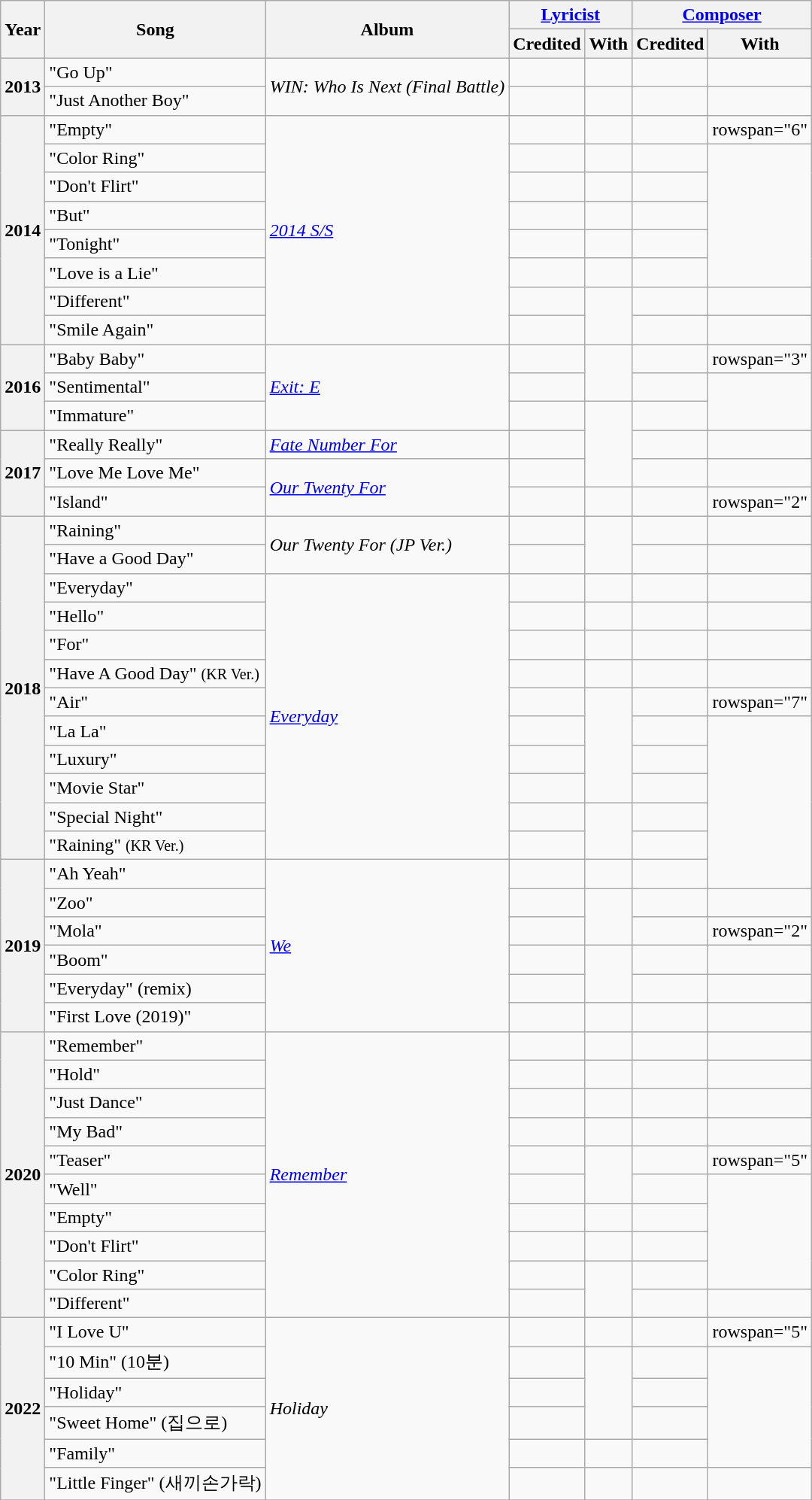<table class="wikitable sortable plainrowheaders">
<tr>
<th rowspan="2">Year</th>
<th rowspan="2">Song</th>
<th rowspan="2">Album</th>
<th colspan="2"><a href='#'>Lyricist</a></th>
<th colspan="2"><a href='#'>Composer</a></th>
</tr>
<tr>
<th>Credited</th>
<th>With</th>
<th>Credited</th>
<th>With</th>
</tr>
<tr>
<th scope="row" rowspan="2">2013</th>
<td>"Go Up"</td>
<td rowspan="2"><em>WIN: Who Is Next (Final Battle)</em></td>
<td></td>
<td style="text-align:center"></td>
<td></td>
<td></td>
</tr>
<tr>
<td>"Just Another Boy"</td>
<td></td>
<td style="text-align:center"></td>
<td></td>
<td style="text-align:center"></td>
</tr>
<tr>
<th scope="row" rowspan="8">2014</th>
<td>"Empty"</td>
<td rowspan="8"><em><a href='#'>2014 S/S</a></em></td>
<td></td>
<td style="text-align:center"></td>
<td></td>
<td>rowspan="6" </td>
</tr>
<tr>
<td>"Color Ring"</td>
<td></td>
<td style="text-align:center"></td>
<td></td>
</tr>
<tr>
<td>"Don't Flirt"</td>
<td></td>
<td style="text-align:center"></td>
<td></td>
</tr>
<tr>
<td>"But"</td>
<td></td>
<td style="text-align:center"></td>
<td></td>
</tr>
<tr>
<td>"Tonight"</td>
<td></td>
<td style="text-align:center"></td>
<td></td>
</tr>
<tr>
<td>"Love is a Lie"</td>
<td></td>
<td style="text-align:center"></td>
<td></td>
</tr>
<tr>
<td>"Different"</td>
<td></td>
<td rowspan="2" style="text-align:center"></td>
<td></td>
<td style="text-align:center"></td>
</tr>
<tr>
<td>"Smile Again"</td>
<td></td>
<td></td>
<td style="text-align:center"></td>
</tr>
<tr>
<th scope="row" rowspan="3">2016</th>
<td>"Baby Baby"</td>
<td rowspan="3"><em><a href='#'>Exit: E</a></em></td>
<td></td>
<td rowspan="2" style="text-align:center"></td>
<td></td>
<td>rowspan="3" </td>
</tr>
<tr>
<td>"Sentimental"</td>
<td></td>
<td></td>
</tr>
<tr>
<td>"Immature"</td>
<td></td>
<td rowspan="3" style="text-align:center"></td>
<td></td>
</tr>
<tr>
<th scope="row" rowspan="3">2017</th>
<td>"Really Really"</td>
<td><em><a href='#'>Fate Number For</a></em></td>
<td></td>
<td></td>
<td style="text-align:center"></td>
</tr>
<tr>
<td>"Love Me Love Me"</td>
<td rowspan="2"><em><a href='#'>Our Twenty For</a></em></td>
<td></td>
<td></td>
<td style="text-align:center"></td>
</tr>
<tr>
<td>"Island"</td>
<td></td>
<td style="text-align:center"></td>
<td></td>
<td>rowspan="2" </td>
</tr>
<tr>
<th scope="row" rowspan="12">2018</th>
<td>"Raining"</td>
<td rowspan="2"><em>Our Twenty For (JP Ver.)</em></td>
<td></td>
<td rowspan="2" style="text-align:center"></td>
<td></td>
</tr>
<tr>
<td>"Have a Good Day"</td>
<td></td>
<td></td>
<td style="text-align:center"></td>
</tr>
<tr>
<td>"Everyday"</td>
<td rowspan="10"><em><a href='#'>Everyday</a></em></td>
<td></td>
<td style="text-align:center"></td>
<td></td>
<td style="text-align:center"></td>
</tr>
<tr>
<td>"Hello" </td>
<td></td>
<td style="text-align:center"></td>
<td></td>
<td style="text-align:center"></td>
</tr>
<tr>
<td>"For" </td>
<td></td>
<td style="text-align:center"></td>
<td></td>
<td style="text-align:center"></td>
</tr>
<tr>
<td>"Have A Good Day" <small>(KR Ver.)</small></td>
<td></td>
<td style="text-align:center"></td>
<td></td>
<td style="text-align:center"></td>
</tr>
<tr>
<td>"Air"</td>
<td></td>
<td rowspan="4" style="text-align:center"></td>
<td></td>
<td>rowspan="7" </td>
</tr>
<tr>
<td>"La La"</td>
<td></td>
<td></td>
</tr>
<tr>
<td>"Luxury" </td>
<td></td>
<td></td>
</tr>
<tr>
<td>"Movie Star"</td>
<td></td>
<td></td>
</tr>
<tr>
<td>"Special Night"</td>
<td></td>
<td rowspan="2" style="text-align:center"></td>
<td></td>
</tr>
<tr>
<td>"Raining" <small>(KR Ver.)</small></td>
<td></td>
<td></td>
</tr>
<tr>
<th scope="row" rowspan="6">2019</th>
<td>"Ah Yeah" </td>
<td rowspan="6"><em><a href='#'>We</a></em></td>
<td></td>
<td style="text-align:center"></td>
<td></td>
</tr>
<tr>
<td>"Zoo" </td>
<td></td>
<td rowspan="2" style="text-align:center"></td>
<td></td>
<td style="text-align:center"></td>
</tr>
<tr>
<td>"Mola" </td>
<td></td>
<td></td>
<td>rowspan="2" </td>
</tr>
<tr>
<td>"Boom"</td>
<td></td>
<td rowspan="2" style="text-align:center"></td>
<td></td>
</tr>
<tr>
<td>"Everyday" (remix)</td>
<td></td>
<td></td>
<td style="text-align:center"></td>
</tr>
<tr>
<td>"First Love (2019)" </td>
<td></td>
<td style="text-align:center"></td>
<td></td>
<td></td>
</tr>
<tr>
<th scope="row" rowspan="10">2020</th>
<td>"Remember"</td>
<td rowspan="10"><em><a href='#'>Remember</a></em></td>
<td></td>
<td></td>
<td></td>
<td style="text-align:center"></td>
</tr>
<tr>
<td>"Hold" </td>
<td></td>
<td></td>
<td></td>
<td style="text-align:center"></td>
</tr>
<tr>
<td>"Just Dance" </td>
<td></td>
<td style="text-align:center"></td>
<td></td>
<td></td>
</tr>
<tr>
<td>"My Bad"</td>
<td></td>
<td style="text-align:center"></td>
<td></td>
<td style="text-align:center"></td>
</tr>
<tr>
<td>"Teaser"</td>
<td></td>
<td rowspan="2" style="text-align:center"></td>
<td></td>
<td>rowspan="5" </td>
</tr>
<tr>
<td>"Well"</td>
<td></td>
<td></td>
</tr>
<tr>
<td>"Empty" </td>
<td></td>
<td style="text-align:center"></td>
<td></td>
</tr>
<tr>
<td>"Don't Flirt" </td>
<td></td>
<td style="text-align:center"></td>
<td></td>
</tr>
<tr>
<td>"Color Ring" </td>
<td></td>
<td rowspan="2" style="text-align:center"></td>
<td></td>
</tr>
<tr>
<td>"Different" </td>
<td></td>
<td></td>
<td style="text-align:center"></td>
</tr>
<tr>
<th rowspan="6">2022</th>
<td>"I Love U"</td>
<td rowspan="6"><em>Holiday</em></td>
<td></td>
<td style="text-align:center"></td>
<td></td>
<td>rowspan="5" </td>
</tr>
<tr>
<td>"10 Min" (10분)</td>
<td></td>
<td rowspan="3" style="text-align:center"></td>
<td></td>
</tr>
<tr>
<td>"Holiday"</td>
<td></td>
<td></td>
</tr>
<tr>
<td>"Sweet Home" (집으로)</td>
<td></td>
<td></td>
</tr>
<tr>
<td>"Family"</td>
<td></td>
<td style="text-align:center"></td>
<td></td>
</tr>
<tr>
<td>"Little Finger" (새끼손가락)</td>
<td></td>
<td style="text-align:center"></td>
<td></td>
<td style="text-align:center"></td>
</tr>
<tr>
</tr>
</table>
